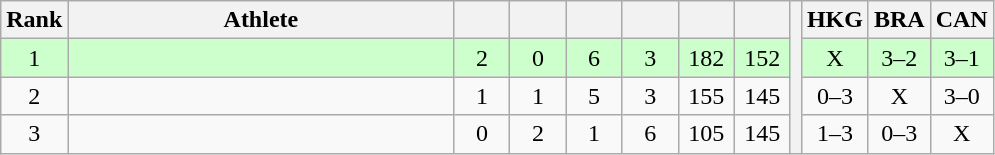<table class="wikitable" style="text-align:center">
<tr>
<th>Rank</th>
<th width=250>Athlete</th>
<th width=30></th>
<th width=30></th>
<th width=30></th>
<th width=30></th>
<th width=30></th>
<th width=30></th>
<th rowspan=4></th>
<th width=30>HKG</th>
<th width=30>BRA</th>
<th width=30>CAN</th>
</tr>
<tr bgcolor=#ccffcc>
<td>1</td>
<td align=left></td>
<td>2</td>
<td>0</td>
<td>6</td>
<td>3</td>
<td>182</td>
<td>152</td>
<td>X</td>
<td>3–2</td>
<td>3–1</td>
</tr>
<tr>
<td>2</td>
<td align=left></td>
<td>1</td>
<td>1</td>
<td>5</td>
<td>3</td>
<td>155</td>
<td>145</td>
<td>0–3</td>
<td>X</td>
<td>3–0</td>
</tr>
<tr>
<td>3</td>
<td align=left></td>
<td>0</td>
<td>2</td>
<td>1</td>
<td>6</td>
<td>105</td>
<td>145</td>
<td>1–3</td>
<td>0–3</td>
<td>X</td>
</tr>
</table>
